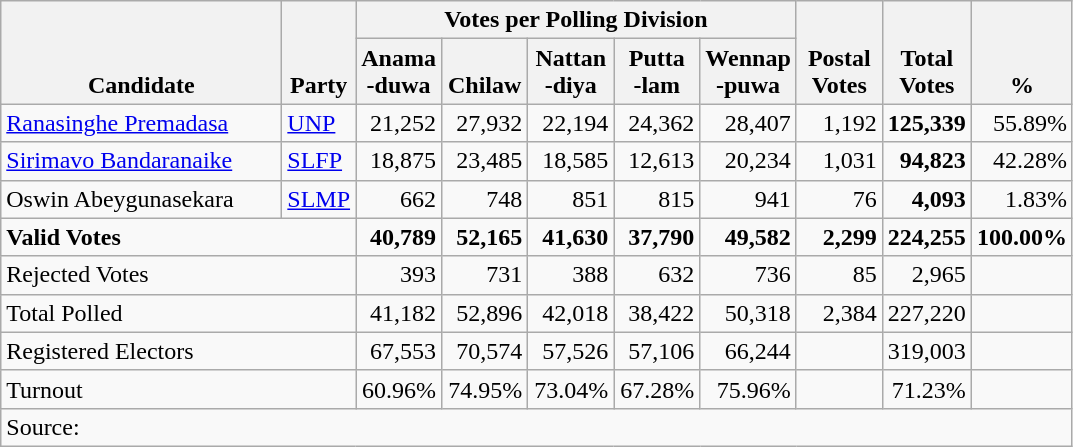<table class="wikitable" border="1" style="text-align:right;">
<tr>
<th align=left valign=bottom rowspan=2 width="180">Candidate</th>
<th align=left valign=bottom rowspan=2 width="40">Party</th>
<th colspan=5>Votes per Polling Division</th>
<th align=center valign=bottom rowspan=2 width="50">Postal<br>Votes</th>
<th align=center valign=bottom rowspan=2 width="50">Total Votes</th>
<th align=center valign=bottom rowspan=2 width="50">%</th>
</tr>
<tr>
<th align=center valign=bottom width="50">Anama<br>-duwa</th>
<th align=center valign=bottom width="50">Chilaw</th>
<th align=center valign=bottom width="50">Nattan<br>-diya</th>
<th align=center valign=bottom width="50">Putta<br>-lam</th>
<th align=center valign=bottom width="50">Wennap<br>-puwa</th>
</tr>
<tr>
<td align=left><a href='#'>Ranasinghe Premadasa</a></td>
<td align=left><a href='#'>UNP</a></td>
<td>21,252</td>
<td>27,932</td>
<td>22,194</td>
<td>24,362</td>
<td>28,407</td>
<td>1,192</td>
<td><strong>125,339</strong></td>
<td>55.89%</td>
</tr>
<tr>
<td align=left><a href='#'>Sirimavo Bandaranaike</a></td>
<td align=left><a href='#'>SLFP</a></td>
<td>18,875</td>
<td>23,485</td>
<td>18,585</td>
<td>12,613</td>
<td>20,234</td>
<td>1,031</td>
<td><strong>94,823</strong></td>
<td>42.28%</td>
</tr>
<tr>
<td align=left>Oswin Abeygunasekara</td>
<td align=left><a href='#'>SLMP</a></td>
<td>662</td>
<td>748</td>
<td>851</td>
<td>815</td>
<td>941</td>
<td>76</td>
<td><strong>4,093</strong></td>
<td>1.83%</td>
</tr>
<tr>
<td align=left colspan=2><strong>Valid Votes</strong></td>
<td><strong>40,789</strong></td>
<td><strong>52,165</strong></td>
<td><strong>41,630</strong></td>
<td><strong>37,790</strong></td>
<td><strong>49,582</strong></td>
<td><strong>2,299</strong></td>
<td><strong>224,255</strong></td>
<td><strong>100.00%</strong></td>
</tr>
<tr>
<td align=left colspan=2>Rejected Votes</td>
<td>393</td>
<td>731</td>
<td>388</td>
<td>632</td>
<td>736</td>
<td>85</td>
<td>2,965</td>
<td></td>
</tr>
<tr>
<td align=left colspan=2>Total Polled</td>
<td>41,182</td>
<td>52,896</td>
<td>42,018</td>
<td>38,422</td>
<td>50,318</td>
<td>2,384</td>
<td>227,220</td>
<td></td>
</tr>
<tr>
<td align=left colspan=2>Registered Electors</td>
<td>67,553</td>
<td>70,574</td>
<td>57,526</td>
<td>57,106</td>
<td>66,244</td>
<td></td>
<td>319,003</td>
<td></td>
</tr>
<tr>
<td align=left colspan=2>Turnout</td>
<td>60.96%</td>
<td>74.95%</td>
<td>73.04%</td>
<td>67.28%</td>
<td>75.96%</td>
<td></td>
<td>71.23%</td>
<td></td>
</tr>
<tr>
<td align=left colspan=10>Source:</td>
</tr>
</table>
